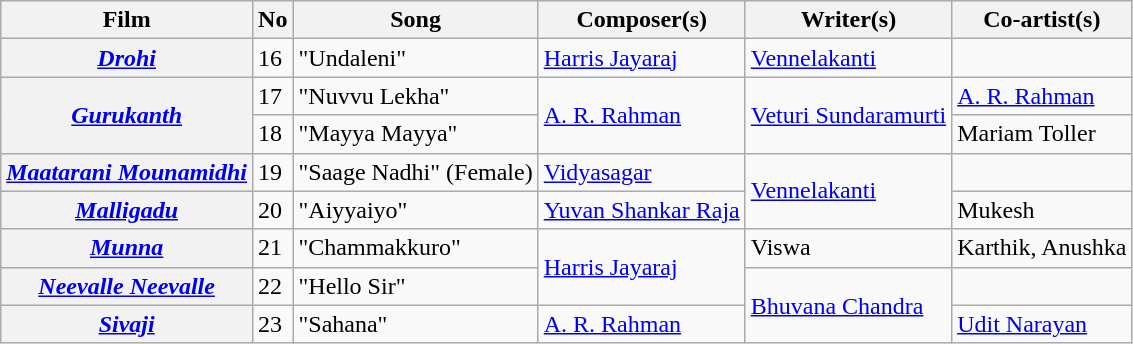<table class="wikitable sortable plainrowheaders">
<tr>
<th>Film</th>
<th>No</th>
<th>Song</th>
<th>Composer(s)</th>
<th>Writer(s)</th>
<th>Co-artist(s)</th>
</tr>
<tr>
<th><em><a href='#'>Drohi</a></em></th>
<td>16</td>
<td>"Undaleni"</td>
<td><a href='#'>Harris Jayaraj</a></td>
<td><a href='#'>Vennelakanti</a></td>
<td></td>
</tr>
<tr>
<th rowspan="2"><em><a href='#'>Gurukanth</a></em></th>
<td>17</td>
<td>"Nuvvu Lekha"</td>
<td rowspan="2"><a href='#'>A. R. Rahman</a></td>
<td rowspan="2"><a href='#'>Veturi Sundaramurti</a></td>
<td><a href='#'>A. R. Rahman</a></td>
</tr>
<tr>
<td>18</td>
<td>"Mayya Mayya"</td>
<td>Mariam Toller</td>
</tr>
<tr>
<th><a href='#'><em>Maatarani Mounamidhi</em></a></th>
<td>19</td>
<td>"Saage Nadhi" (Female)</td>
<td><a href='#'>Vidyasagar</a></td>
<td rowspan="2"><a href='#'>Vennelakanti</a></td>
<td></td>
</tr>
<tr>
<th><em><a href='#'>Malligadu</a></em></th>
<td>20</td>
<td>"Aiyyaiyo"</td>
<td><a href='#'>Yuvan Shankar Raja</a></td>
<td>Mukesh</td>
</tr>
<tr>
<th><em><a href='#'>Munna</a></em></th>
<td>21</td>
<td>"Chammakkuro"</td>
<td rowspan="2"><a href='#'>Harris Jayaraj</a></td>
<td>Viswa</td>
<td>Karthik, Anushka</td>
</tr>
<tr>
<th><a href='#'><em>Neevalle Neevalle</em></a></th>
<td>22</td>
<td>"Hello Sir"</td>
<td rowspan="2"><a href='#'>Bhuvana Chandra</a></td>
<td></td>
</tr>
<tr>
<th><em><a href='#'>Sivaji</a></em></th>
<td>23</td>
<td>"Sahana"</td>
<td><a href='#'>A. R. Rahman</a></td>
<td><a href='#'>Udit Narayan</a></td>
</tr>
</table>
